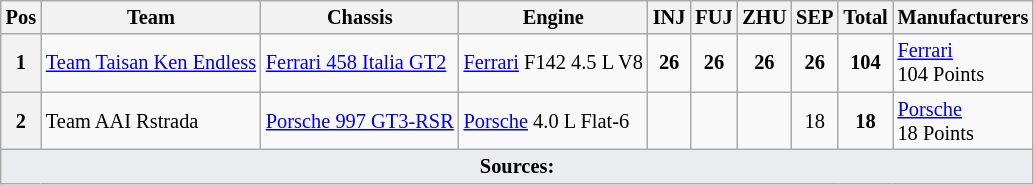<table class="wikitable" style="font-size: 85%;">
<tr>
<th>Pos</th>
<th>Team</th>
<th>Chassis</th>
<th>Engine</th>
<th>INJ</th>
<th>FUJ</th>
<th>ZHU</th>
<th>SEP</th>
<th>Total</th>
<th>Manufacturers</th>
</tr>
<tr>
<th>1</th>
<td> <a href='#'>Team Taisan Ken Endless</a></td>
<td><a href='#'>Ferrari 458 Italia GT2</a></td>
<td><a href='#'>Ferrari</a> F142 4.5 L V8</td>
<td align=center><strong>26</strong></td>
<td align=center><strong>26</strong></td>
<td align=center><strong>26</strong></td>
<td align=center><strong>26</strong></td>
<td align=center><strong>104</strong></td>
<td><a href='#'>Ferrari</a><br>104 Points</td>
</tr>
<tr>
<th>2</th>
<td> Team AAI Rstrada</td>
<td><a href='#'>Porsche 997 GT3-RSR</a></td>
<td><a href='#'>Porsche</a> 4.0 L Flat-6</td>
<td></td>
<td></td>
<td></td>
<td align=center>18</td>
<td align=center><strong>18</strong></td>
<td><a href='#'>Porsche</a><br>18 Points</td>
</tr>
<tr class="sortbottom">
<td colspan="10" style="background-color:#EAECF0;text-align:center"><strong>Sources:</strong></td>
</tr>
</table>
